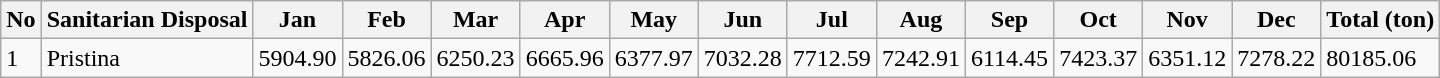<table class="wikitable">
<tr>
<th>No</th>
<th>Sanitarian Disposal</th>
<th>Jan</th>
<th>Feb</th>
<th>Mar</th>
<th>Apr</th>
<th>May</th>
<th>Jun</th>
<th>Jul</th>
<th>Aug</th>
<th>Sep</th>
<th>Oct</th>
<th>Nov</th>
<th>Dec</th>
<th>Total (ton)</th>
</tr>
<tr>
<td>1</td>
<td>Pristina</td>
<td>5904.90</td>
<td>5826.06</td>
<td>6250.23</td>
<td>6665.96</td>
<td>6377.97</td>
<td>7032.28</td>
<td>7712.59</td>
<td>7242.91</td>
<td>6114.45</td>
<td>7423.37</td>
<td>6351.12</td>
<td>7278.22</td>
<td>80185.06</td>
</tr>
</table>
